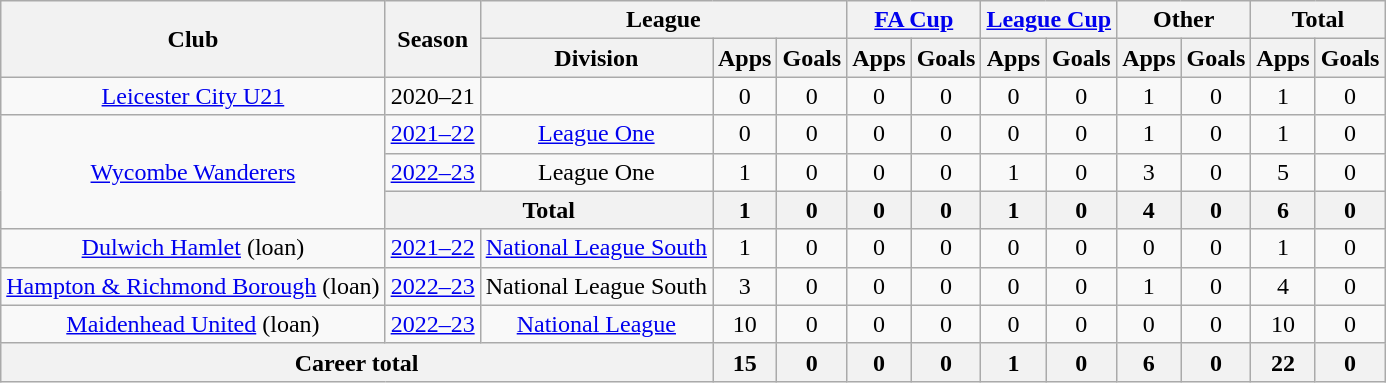<table class="wikitable" style="text-align:center">
<tr>
<th rowspan="2">Club</th>
<th rowspan="2">Season</th>
<th colspan="3">League</th>
<th colspan="2"><a href='#'>FA Cup</a></th>
<th colspan="2"><a href='#'>League Cup</a></th>
<th colspan="2">Other</th>
<th colspan="2">Total</th>
</tr>
<tr>
<th>Division</th>
<th>Apps</th>
<th>Goals</th>
<th>Apps</th>
<th>Goals</th>
<th>Apps</th>
<th>Goals</th>
<th>Apps</th>
<th>Goals</th>
<th>Apps</th>
<th>Goals</th>
</tr>
<tr>
<td><a href='#'>Leicester City U21</a></td>
<td>2020–21</td>
<td></td>
<td>0</td>
<td>0</td>
<td>0</td>
<td>0</td>
<td>0</td>
<td>0</td>
<td>1</td>
<td>0</td>
<td>1</td>
<td>0</td>
</tr>
<tr>
<td rowspan="3"><a href='#'>Wycombe Wanderers</a></td>
<td><a href='#'>2021–22</a></td>
<td><a href='#'>League One</a></td>
<td>0</td>
<td>0</td>
<td>0</td>
<td>0</td>
<td>0</td>
<td>0</td>
<td>1</td>
<td>0</td>
<td>1</td>
<td>0</td>
</tr>
<tr>
<td><a href='#'>2022–23</a></td>
<td>League One</td>
<td>1</td>
<td>0</td>
<td>0</td>
<td>0</td>
<td>1</td>
<td>0</td>
<td>3</td>
<td>0</td>
<td>5</td>
<td>0</td>
</tr>
<tr>
<th colspan=2>Total</th>
<th>1</th>
<th>0</th>
<th>0</th>
<th>0</th>
<th>1</th>
<th>0</th>
<th>4</th>
<th>0</th>
<th>6</th>
<th>0</th>
</tr>
<tr>
<td><a href='#'>Dulwich Hamlet</a> (loan)</td>
<td><a href='#'>2021–22</a></td>
<td><a href='#'>National League South</a></td>
<td>1</td>
<td>0</td>
<td>0</td>
<td>0</td>
<td>0</td>
<td>0</td>
<td>0</td>
<td>0</td>
<td>1</td>
<td>0</td>
</tr>
<tr>
<td><a href='#'>Hampton & Richmond Borough</a> (loan)</td>
<td><a href='#'>2022–23</a></td>
<td>National League South</td>
<td>3</td>
<td>0</td>
<td>0</td>
<td>0</td>
<td>0</td>
<td>0</td>
<td>1</td>
<td>0</td>
<td>4</td>
<td>0</td>
</tr>
<tr>
<td><a href='#'>Maidenhead United</a> (loan)</td>
<td><a href='#'>2022–23</a></td>
<td><a href='#'>National League</a></td>
<td>10</td>
<td>0</td>
<td>0</td>
<td>0</td>
<td>0</td>
<td>0</td>
<td>0</td>
<td>0</td>
<td>10</td>
<td>0</td>
</tr>
<tr>
<th colspan="3">Career total</th>
<th>15</th>
<th>0</th>
<th>0</th>
<th>0</th>
<th>1</th>
<th>0</th>
<th>6</th>
<th>0</th>
<th>22</th>
<th>0</th>
</tr>
</table>
